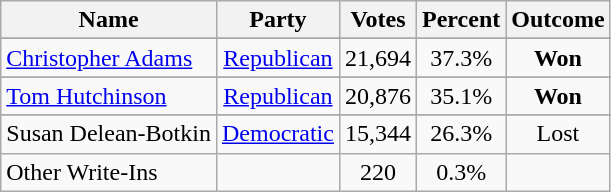<table class="wikitable" style="text-align:center">
<tr>
<th>Name</th>
<th>Party</th>
<th>Votes</th>
<th>Percent</th>
<th>Outcome</th>
</tr>
<tr>
</tr>
<tr>
<td align="left"><a href='#'> Christopher Adams</a></td>
<td><a href='#'>Republican</a></td>
<td>21,694</td>
<td>37.3%</td>
<td><strong>Won</strong></td>
</tr>
<tr>
</tr>
<tr>
<td align="left"><a href='#'> Tom Hutchinson</a></td>
<td><a href='#'>Republican</a></td>
<td>20,876</td>
<td>35.1%</td>
<td><strong>Won</strong></td>
</tr>
<tr>
</tr>
<tr>
<td align="left">Susan Delean-Botkin</td>
<td><a href='#'>Democratic</a></td>
<td>15,344</td>
<td>26.3%</td>
<td>Lost</td>
</tr>
<tr>
<td align="left">Other Write-Ins</td>
<td></td>
<td>220</td>
<td>0.3%</td>
<td></td>
</tr>
</table>
